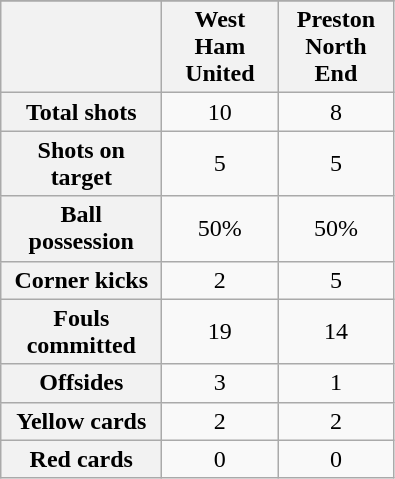<table class="wikitable plainrowheaders" style="text-align: center">
<tr>
</tr>
<tr>
<th scope=col width=100></th>
<th scope=col width=70>West Ham United</th>
<th scope=col width=70>Preston North End</th>
</tr>
<tr>
<th scope=row>Total shots</th>
<td>10</td>
<td>8</td>
</tr>
<tr>
<th scope=row>Shots on target</th>
<td>5</td>
<td>5</td>
</tr>
<tr>
<th scope=row>Ball possession</th>
<td>50%</td>
<td>50%</td>
</tr>
<tr>
<th scope=row>Corner kicks</th>
<td>2</td>
<td>5</td>
</tr>
<tr>
<th scope=row>Fouls committed</th>
<td>19</td>
<td>14</td>
</tr>
<tr>
<th scope=row>Offsides</th>
<td>3</td>
<td>1</td>
</tr>
<tr>
<th scope=row>Yellow cards</th>
<td>2</td>
<td>2</td>
</tr>
<tr>
<th scope=row>Red cards</th>
<td>0</td>
<td>0</td>
</tr>
</table>
